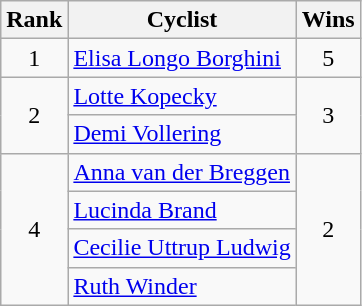<table class=wikitable>
<tr>
<th>Rank</th>
<th>Cyclist</th>
<th>Wins</th>
</tr>
<tr>
<td align=center rowspan=1>1</td>
<td> <a href='#'>Elisa Longo Borghini</a></td>
<td align=center rowspan=1>5</td>
</tr>
<tr>
<td align=center rowspan=2>2</td>
<td> <a href='#'>Lotte Kopecky</a></td>
<td align=center rowspan=2>3</td>
</tr>
<tr>
<td> <a href='#'>Demi Vollering</a></td>
</tr>
<tr>
<td align=center rowspan=4>4</td>
<td> <a href='#'>Anna van der Breggen</a></td>
<td align=center rowspan=4>2</td>
</tr>
<tr>
<td> <a href='#'>Lucinda Brand</a></td>
</tr>
<tr>
<td> <a href='#'>Cecilie Uttrup Ludwig</a></td>
</tr>
<tr>
<td> <a href='#'>Ruth Winder</a></td>
</tr>
</table>
